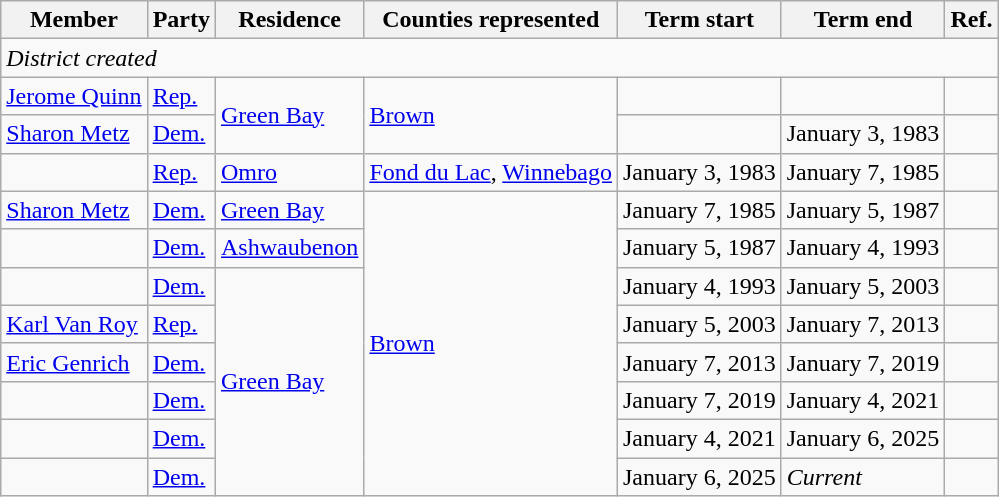<table class="wikitable">
<tr>
<th>Member</th>
<th>Party</th>
<th>Residence</th>
<th>Counties represented</th>
<th>Term start</th>
<th>Term end</th>
<th>Ref.</th>
</tr>
<tr>
<td colspan="7"><em>District created</em></td>
</tr>
<tr>
<td><a href='#'>Jerome Quinn</a></td>
<td><a href='#'>Rep.</a></td>
<td rowspan="2"><a href='#'>Green Bay</a></td>
<td rowspan="2"><a href='#'>Brown</a></td>
<td></td>
<td></td>
<td></td>
</tr>
<tr>
<td><a href='#'>Sharon Metz</a></td>
<td><a href='#'>Dem.</a></td>
<td></td>
<td>January 3, 1983</td>
<td></td>
</tr>
<tr>
<td></td>
<td><a href='#'>Rep.</a></td>
<td><a href='#'>Omro</a></td>
<td><a href='#'>Fond du Lac</a>, <a href='#'>Winnebago</a></td>
<td>January 3, 1983</td>
<td>January 7, 1985</td>
<td></td>
</tr>
<tr>
<td><a href='#'>Sharon Metz</a></td>
<td><a href='#'>Dem.</a></td>
<td><a href='#'>Green Bay</a></td>
<td rowspan="8"><a href='#'>Brown</a></td>
<td>January 7, 1985</td>
<td>January 5, 1987</td>
<td></td>
</tr>
<tr>
<td></td>
<td><a href='#'>Dem.</a></td>
<td><a href='#'>Ashwaubenon</a></td>
<td>January 5, 1987</td>
<td>January 4, 1993</td>
<td></td>
</tr>
<tr>
<td></td>
<td><a href='#'>Dem.</a></td>
<td rowspan="6"><a href='#'>Green Bay</a></td>
<td>January 4, 1993</td>
<td>January 5, 2003</td>
<td></td>
</tr>
<tr>
<td><a href='#'>Karl Van Roy</a></td>
<td><a href='#'>Rep.</a></td>
<td>January 5, 2003</td>
<td>January 7, 2013</td>
<td></td>
</tr>
<tr>
<td><a href='#'>Eric Genrich</a></td>
<td><a href='#'>Dem.</a></td>
<td>January 7, 2013</td>
<td>January 7, 2019</td>
<td></td>
</tr>
<tr>
<td></td>
<td><a href='#'>Dem.</a></td>
<td>January 7, 2019</td>
<td>January 4, 2021</td>
<td></td>
</tr>
<tr>
<td></td>
<td><a href='#'>Dem.</a></td>
<td>January 4, 2021</td>
<td>January 6, 2025</td>
<td></td>
</tr>
<tr>
<td></td>
<td><a href='#'>Dem.</a></td>
<td>January 6, 2025</td>
<td><em>Current</em></td>
<td></td>
</tr>
</table>
